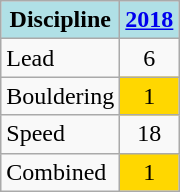<table class="wikitable" style="text-align: center">
<tr>
<th style="background: #b0e0e6">Discipline</th>
<th style="background: #b0e0e6"><a href='#'>2018</a></th>
</tr>
<tr>
<td align="left">Lead</td>
<td>6</td>
</tr>
<tr>
<td align="left">Bouldering</td>
<td style="background: gold">1</td>
</tr>
<tr>
<td align="left">Speed</td>
<td>18</td>
</tr>
<tr>
<td align="left">Combined</td>
<td style="background: gold">1</td>
</tr>
</table>
